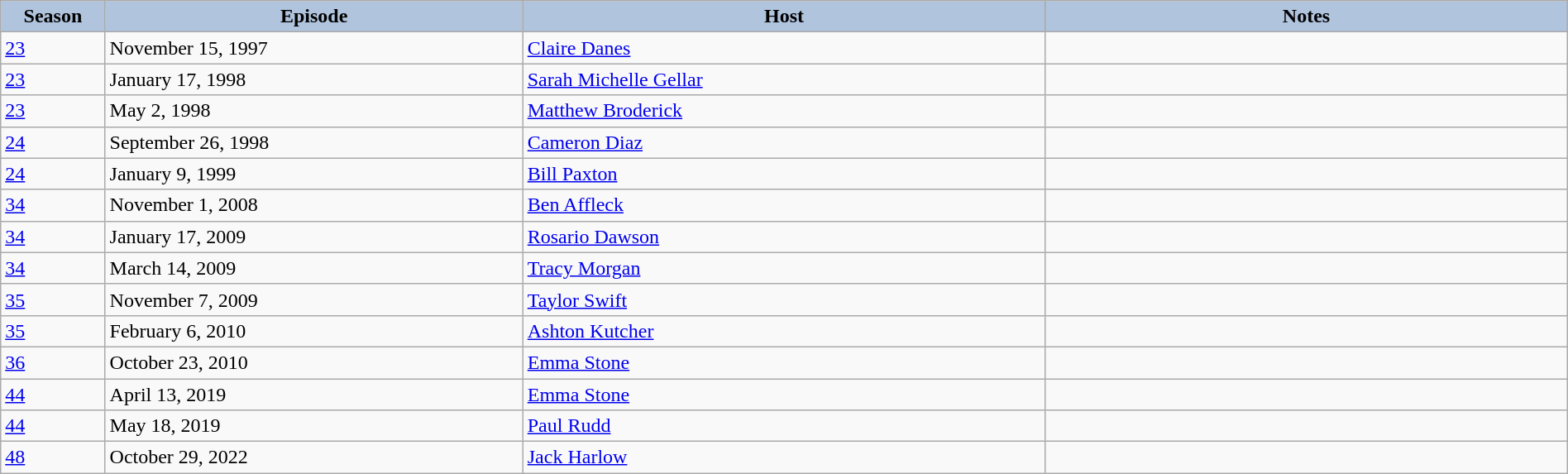<table class="wikitable" style="width:100%;">
<tr>
<th style="background:#b0c4de; width:5%;">Season</th>
<th style="background:#b0c4de; width:20%;">Episode</th>
<th style="background:#b0c4de; width:25%;">Host</th>
<th style="background:#b0c4de; width:25%;">Notes</th>
</tr>
<tr>
<td><a href='#'>23</a></td>
<td>November 15, 1997</td>
<td><a href='#'>Claire Danes</a></td>
<td></td>
</tr>
<tr>
<td><a href='#'>23</a></td>
<td>January 17, 1998</td>
<td><a href='#'>Sarah Michelle Gellar</a></td>
<td></td>
</tr>
<tr>
<td><a href='#'>23</a></td>
<td>May 2, 1998</td>
<td><a href='#'>Matthew Broderick</a></td>
<td></td>
</tr>
<tr>
<td><a href='#'>24</a></td>
<td>September 26, 1998</td>
<td><a href='#'>Cameron Diaz</a></td>
<td></td>
</tr>
<tr>
<td><a href='#'>24</a></td>
<td>January 9, 1999</td>
<td><a href='#'>Bill Paxton</a></td>
<td></td>
</tr>
<tr>
<td><a href='#'>34</a></td>
<td>November 1, 2008</td>
<td><a href='#'>Ben Affleck</a></td>
<td></td>
</tr>
<tr>
<td><a href='#'>34</a></td>
<td>January 17, 2009</td>
<td><a href='#'>Rosario Dawson</a></td>
<td></td>
</tr>
<tr>
<td><a href='#'>34</a></td>
<td>March 14, 2009</td>
<td><a href='#'>Tracy Morgan</a></td>
<td></td>
</tr>
<tr>
<td><a href='#'>35</a></td>
<td>November 7, 2009</td>
<td><a href='#'>Taylor Swift</a></td>
<td></td>
</tr>
<tr>
<td><a href='#'>35</a></td>
<td>February 6, 2010</td>
<td><a href='#'>Ashton Kutcher</a></td>
<td></td>
</tr>
<tr>
<td><a href='#'>36</a></td>
<td>October 23, 2010</td>
<td><a href='#'>Emma Stone</a></td>
<td></td>
</tr>
<tr>
<td><a href='#'>44</a></td>
<td>April 13, 2019</td>
<td><a href='#'>Emma Stone</a></td>
<td></td>
</tr>
<tr>
<td><a href='#'>44</a></td>
<td>May 18, 2019</td>
<td><a href='#'>Paul Rudd</a></td>
<td></td>
</tr>
<tr>
<td><a href='#'>48</a></td>
<td>October 29, 2022</td>
<td><a href='#'>Jack Harlow</a></td>
<td></td>
</tr>
</table>
